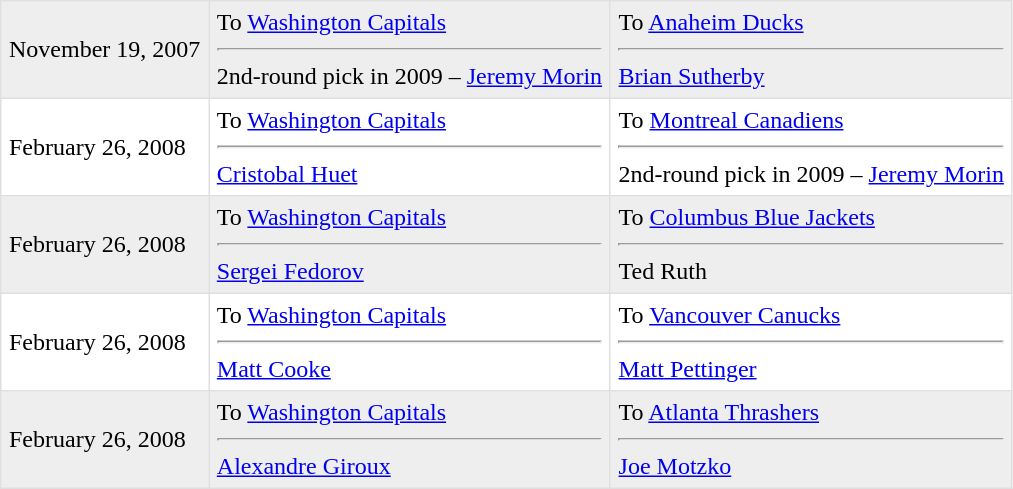<table border=1 style="border-collapse:collapse" bordercolor="#DFDFDF"  cellpadding="5">
<tr bgcolor="#eeeeee">
<td>November 19, 2007</td>
<td valign="top">To <a href='#'>Washington Capitals</a> <hr> 2nd-round pick in 2009 – <a href='#'>Jeremy Morin</a></td>
<td valign="top">To <a href='#'>Anaheim Ducks</a> <hr> <a href='#'>Brian Sutherby</a></td>
</tr>
<tr bgcolor="#ffffff">
<td>February 26, 2008</td>
<td valign="top">To <a href='#'>Washington Capitals</a> <hr> <a href='#'>Cristobal Huet</a></td>
<td valign="top">To <a href='#'>Montreal Canadiens</a> <hr> 2nd-round pick in 2009 – <a href='#'>Jeremy Morin</a></td>
</tr>
<tr bgcolor="#eeeeee">
<td>February 26, 2008</td>
<td valign="top">To <a href='#'>Washington Capitals</a> <hr> <a href='#'>Sergei Fedorov</a></td>
<td valign="top">To <a href='#'>Columbus Blue Jackets</a> <hr> Ted Ruth</td>
</tr>
<tr bgcolor="#ffffff">
<td>February 26, 2008</td>
<td valign="top">To <a href='#'>Washington Capitals</a> <hr> <a href='#'>Matt Cooke</a></td>
<td valign="top">To <a href='#'>Vancouver Canucks</a> <hr> <a href='#'>Matt Pettinger</a></td>
</tr>
<tr bgcolor="#eeeeee">
<td>February 26, 2008</td>
<td valign="top">To <a href='#'>Washington Capitals</a> <hr> <a href='#'>Alexandre Giroux</a></td>
<td valign="top">To <a href='#'>Atlanta Thrashers</a> <hr> <a href='#'>Joe Motzko</a></td>
</tr>
</table>
